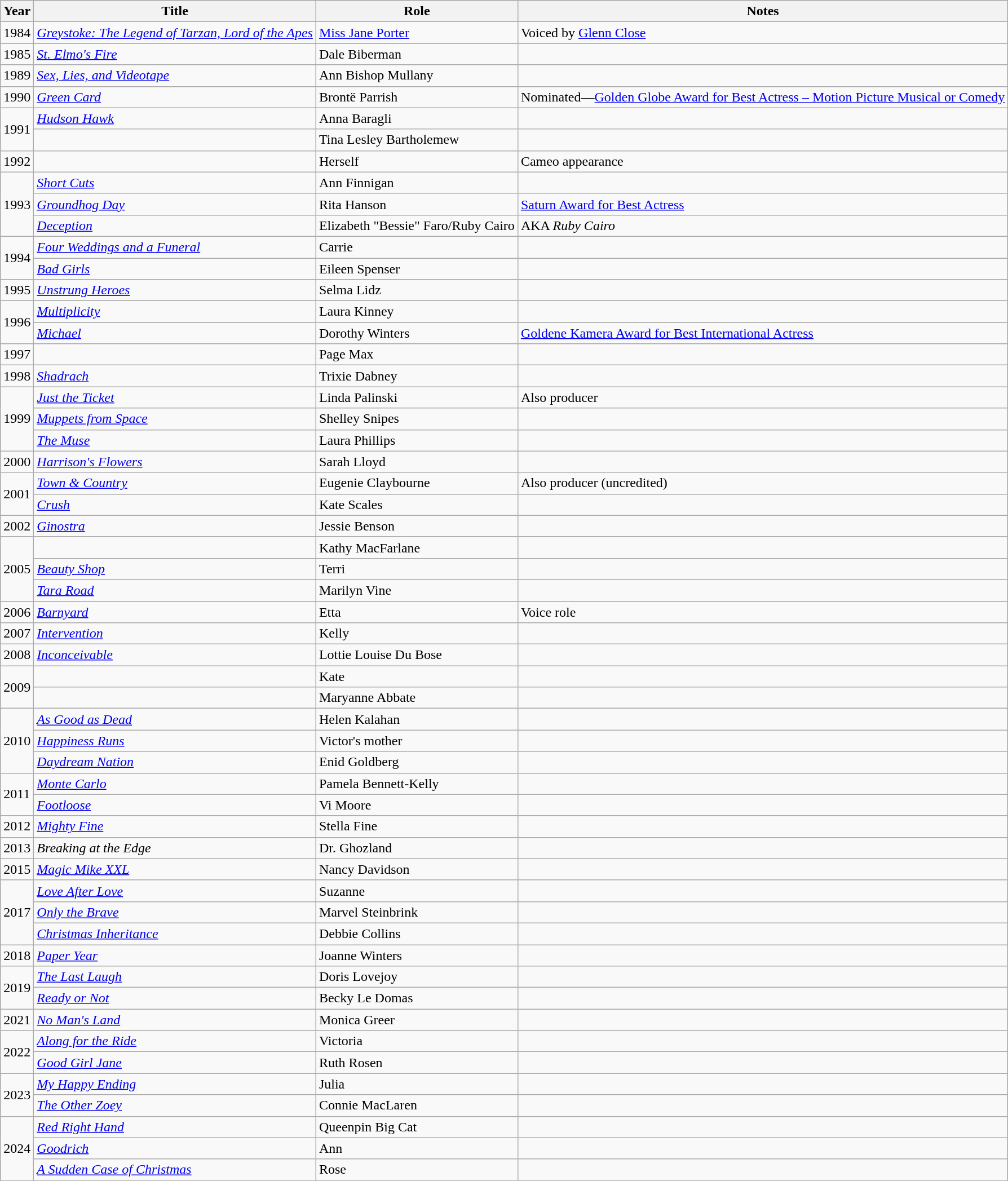<table class="wikitable sortable">
<tr>
<th>Year</th>
<th>Title</th>
<th>Role</th>
<th class="unsortable">Notes</th>
</tr>
<tr>
<td>1984</td>
<td><em><a href='#'>Greystoke: The Legend of Tarzan, Lord of the Apes</a></em></td>
<td><a href='#'>Miss Jane Porter</a></td>
<td>Voiced by <a href='#'>Glenn Close</a></td>
</tr>
<tr>
<td>1985</td>
<td><em><a href='#'>St. Elmo's Fire</a></em></td>
<td>Dale Biberman</td>
<td></td>
</tr>
<tr>
<td>1989</td>
<td><em><a href='#'>Sex, Lies, and Videotape</a></em></td>
<td>Ann Bishop Mullany</td>
<td></td>
</tr>
<tr>
<td>1990</td>
<td><em><a href='#'>Green Card</a></em></td>
<td>Brontë Parrish</td>
<td>Nominated—<a href='#'>Golden Globe Award for Best Actress – Motion Picture Musical or Comedy</a></td>
</tr>
<tr>
<td rowspan="2">1991</td>
<td><em><a href='#'>Hudson Hawk</a></em></td>
<td>Anna Baragli</td>
<td></td>
</tr>
<tr>
<td><em></em></td>
<td>Tina Lesley Bartholemew</td>
<td></td>
</tr>
<tr>
<td>1992</td>
<td><em></em></td>
<td>Herself</td>
<td>Cameo appearance</td>
</tr>
<tr>
<td rowspan="3">1993</td>
<td><em><a href='#'>Short Cuts</a></em></td>
<td>Ann Finnigan</td>
<td></td>
</tr>
<tr>
<td><em><a href='#'>Groundhog Day</a></em></td>
<td>Rita Hanson</td>
<td><a href='#'>Saturn Award for Best Actress</a></td>
</tr>
<tr>
<td><em><a href='#'>Deception</a></em></td>
<td>Elizabeth "Bessie" Faro/Ruby Cairo</td>
<td>AKA <em>Ruby Cairo</em></td>
</tr>
<tr>
<td rowspan="2">1994</td>
<td><em><a href='#'>Four Weddings and a Funeral</a></em></td>
<td>Carrie</td>
<td></td>
</tr>
<tr>
<td><em><a href='#'>Bad Girls</a></em></td>
<td>Eileen Spenser</td>
<td></td>
</tr>
<tr>
<td>1995</td>
<td><em><a href='#'>Unstrung Heroes</a></em></td>
<td>Selma Lidz</td>
<td></td>
</tr>
<tr>
<td rowspan="2">1996</td>
<td><em><a href='#'>Multiplicity</a></em></td>
<td>Laura Kinney</td>
<td></td>
</tr>
<tr>
<td><em><a href='#'>Michael</a></em></td>
<td>Dorothy Winters</td>
<td><a href='#'>Goldene Kamera Award for Best International Actress</a></td>
</tr>
<tr>
<td>1997</td>
<td><em></em></td>
<td>Page Max</td>
<td></td>
</tr>
<tr>
<td>1998</td>
<td><em><a href='#'>Shadrach</a></em></td>
<td>Trixie Dabney</td>
<td></td>
</tr>
<tr>
<td rowspan="3">1999</td>
<td><em><a href='#'>Just the Ticket</a></em></td>
<td>Linda Palinski</td>
<td>Also producer</td>
</tr>
<tr>
<td><em><a href='#'>Muppets from Space</a></em></td>
<td>Shelley Snipes</td>
<td></td>
</tr>
<tr>
<td><em><a href='#'>The Muse</a></em></td>
<td>Laura Phillips</td>
<td></td>
</tr>
<tr>
<td>2000</td>
<td><em><a href='#'>Harrison's Flowers</a></em></td>
<td>Sarah Lloyd</td>
<td></td>
</tr>
<tr>
<td rowspan="2">2001</td>
<td><em><a href='#'>Town & Country</a></em></td>
<td>Eugenie Claybourne</td>
<td>Also producer (uncredited)</td>
</tr>
<tr>
<td><em><a href='#'>Crush</a></em></td>
<td>Kate Scales</td>
<td></td>
</tr>
<tr>
<td>2002</td>
<td><em><a href='#'>Ginostra</a></em></td>
<td>Jessie Benson</td>
<td></td>
</tr>
<tr>
<td rowspan="3">2005</td>
<td><em></em></td>
<td>Kathy MacFarlane</td>
<td></td>
</tr>
<tr>
<td><em><a href='#'>Beauty Shop</a></em></td>
<td>Terri</td>
<td></td>
</tr>
<tr>
<td><em><a href='#'>Tara Road</a></em></td>
<td>Marilyn Vine</td>
<td></td>
</tr>
<tr>
<td>2006</td>
<td><em><a href='#'>Barnyard</a></em></td>
<td>Etta</td>
<td>Voice role</td>
</tr>
<tr>
<td>2007</td>
<td><em><a href='#'>Intervention</a></em></td>
<td>Kelly</td>
<td></td>
</tr>
<tr>
<td>2008</td>
<td><em><a href='#'>Inconceivable</a></em></td>
<td>Lottie Louise Du Bose</td>
<td></td>
</tr>
<tr>
<td rowspan="2">2009</td>
<td><em></em></td>
<td>Kate</td>
<td></td>
</tr>
<tr>
<td><em></em></td>
<td>Maryanne Abbate</td>
<td></td>
</tr>
<tr>
<td rowspan="3">2010</td>
<td><em><a href='#'>As Good as Dead</a></em></td>
<td>Helen Kalahan</td>
<td></td>
</tr>
<tr>
<td><em><a href='#'>Happiness Runs</a></em></td>
<td>Victor's mother</td>
<td></td>
</tr>
<tr>
<td><em><a href='#'>Daydream Nation</a></em></td>
<td>Enid Goldberg</td>
<td></td>
</tr>
<tr>
<td rowspan="2">2011</td>
<td><em><a href='#'>Monte Carlo</a></em></td>
<td>Pamela Bennett-Kelly</td>
<td></td>
</tr>
<tr>
<td><em><a href='#'>Footloose</a></em></td>
<td>Vi Moore</td>
<td></td>
</tr>
<tr>
<td>2012</td>
<td><em><a href='#'>Mighty Fine</a></em></td>
<td>Stella Fine</td>
<td></td>
</tr>
<tr>
<td>2013</td>
<td><em>Breaking at the Edge</em></td>
<td>Dr. Ghozland</td>
<td></td>
</tr>
<tr>
<td>2015</td>
<td><em><a href='#'>Magic Mike XXL</a></em></td>
<td>Nancy Davidson</td>
<td></td>
</tr>
<tr>
<td rowspan="3">2017</td>
<td><em><a href='#'>Love After Love</a></em></td>
<td>Suzanne</td>
<td></td>
</tr>
<tr>
<td><em><a href='#'>Only the Brave</a></em></td>
<td>Marvel Steinbrink</td>
<td></td>
</tr>
<tr>
<td><em><a href='#'>Christmas Inheritance</a></em></td>
<td>Debbie Collins</td>
<td></td>
</tr>
<tr>
<td>2018</td>
<td><em><a href='#'>Paper Year</a></em></td>
<td>Joanne Winters</td>
<td></td>
</tr>
<tr>
<td rowspan="2">2019</td>
<td><em><a href='#'>The Last Laugh</a></em></td>
<td>Doris Lovejoy</td>
<td></td>
</tr>
<tr>
<td><em><a href='#'>Ready or Not</a></em></td>
<td>Becky Le Domas</td>
<td></td>
</tr>
<tr>
<td>2021</td>
<td><em><a href='#'>No Man's Land</a></em></td>
<td>Monica Greer</td>
<td></td>
</tr>
<tr>
<td rowspan="2">2022</td>
<td><em><a href='#'>Along for the Ride</a></em></td>
<td>Victoria</td>
<td></td>
</tr>
<tr>
<td><em><a href='#'>Good Girl Jane</a></em></td>
<td>Ruth Rosen</td>
<td></td>
</tr>
<tr>
<td rowspan=2>2023</td>
<td><em><a href='#'>My Happy Ending</a></em></td>
<td>Julia</td>
<td></td>
</tr>
<tr>
<td><em><a href='#'>The Other Zoey</a></em></td>
<td>Connie MacLaren</td>
<td></td>
</tr>
<tr>
<td rowspan="3">2024</td>
<td><em><a href='#'>Red Right Hand</a></em></td>
<td>Queenpin Big Cat</td>
<td></td>
</tr>
<tr>
<td><em><a href='#'>Goodrich</a></em></td>
<td>Ann</td>
<td></td>
</tr>
<tr>
<td><em><a href='#'>A Sudden Case of Christmas</a></em></td>
<td>Rose</td>
<td></td>
</tr>
</table>
